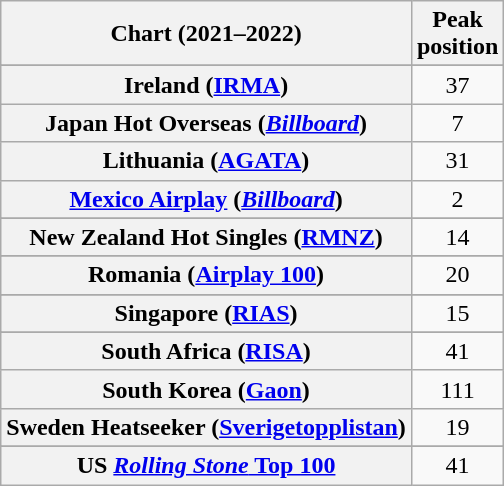<table class="wikitable sortable plainrowheaders" style="text-align:center">
<tr>
<th scope="col">Chart (2021–2022)</th>
<th scope="col">Peak<br>position</th>
</tr>
<tr>
</tr>
<tr>
</tr>
<tr>
</tr>
<tr>
</tr>
<tr>
</tr>
<tr>
</tr>
<tr>
</tr>
<tr>
</tr>
<tr>
</tr>
<tr>
</tr>
<tr>
</tr>
<tr>
</tr>
<tr>
</tr>
<tr>
<th scope="row">Ireland (<a href='#'>IRMA</a>)</th>
<td>37</td>
</tr>
<tr>
<th scope="row">Japan Hot Overseas (<em><a href='#'>Billboard</a></em>)</th>
<td>7</td>
</tr>
<tr>
<th scope="row">Lithuania (<a href='#'>AGATA</a>)</th>
<td>31</td>
</tr>
<tr>
<th scope="row"><a href='#'>Mexico Airplay</a> (<em><a href='#'>Billboard</a></em>)</th>
<td>2</td>
</tr>
<tr>
</tr>
<tr>
</tr>
<tr>
<th scope="row">New Zealand Hot Singles (<a href='#'>RMNZ</a>)</th>
<td>14</td>
</tr>
<tr>
</tr>
<tr>
</tr>
<tr>
<th scope="row">Romania (<a href='#'>Airplay 100</a>)</th>
<td>20</td>
</tr>
<tr>
</tr>
<tr>
<th scope="row">Singapore (<a href='#'>RIAS</a>)</th>
<td>15</td>
</tr>
<tr>
</tr>
<tr>
</tr>
<tr>
<th scope="row">South Africa (<a href='#'>RISA</a>)</th>
<td>41</td>
</tr>
<tr>
<th scope="row">South Korea (<a href='#'>Gaon</a>)</th>
<td>111</td>
</tr>
<tr>
<th scope="row">Sweden Heatseeker (<a href='#'>Sverigetopplistan</a>)</th>
<td>19</td>
</tr>
<tr>
</tr>
<tr>
</tr>
<tr>
</tr>
<tr>
</tr>
<tr>
</tr>
<tr>
</tr>
<tr>
<th scope="row">US <a href='#'><em>Rolling Stone</em> Top 100</a></th>
<td>41</td>
</tr>
</table>
